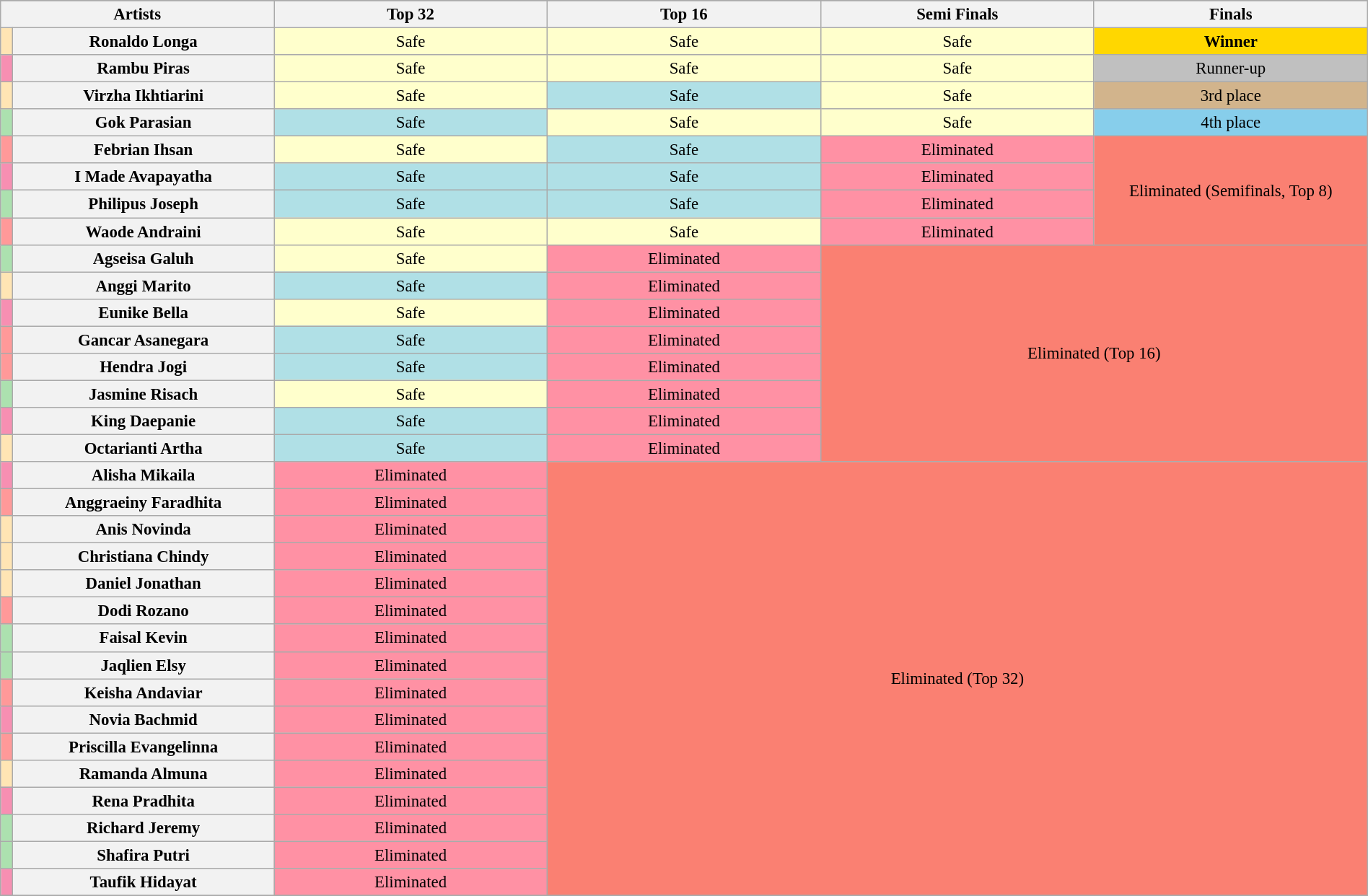<table class="wikitable"  style="text-align:center; font-size:95%; width:100%;">
<tr>
</tr>
<tr>
<th colspan="2" width="20%">Artists</th>
<th style="width:20%;">Top 32</th>
<th style="width:20%;">Top 16</th>
<th style="width:20%;">Semi Finals</th>
<th style="width:20%;">Finals</th>
</tr>
<tr>
<th style="background:#ffe5b4;"></th>
<th>Ronaldo Longa</th>
<td style="background:#FFFFCC;">Safe</td>
<td style="background:#FFFFCC;">Safe</td>
<td style="background:#FFFFCC;">Safe</td>
<td style="background:gold;"><strong>Winner</strong></td>
</tr>
<tr>
<th style="background:#f78fb2;"></th>
<th>Rambu Piras</th>
<td style="background:#FFFFCC;">Safe</td>
<td style="background:#FFFFCC;">Safe</td>
<td style="background:#FFFFCC;">Safe</td>
<td style="background:silver;">Runner-up</td>
</tr>
<tr>
<th style="background:#ffe5b4;"></th>
<th>Virzha Ikhtiarini</th>
<td style="background:#FFFFCC;">Safe</td>
<td style="background:#B0E0E6;">Safe</td>
<td style="background:#FFFFCC;">Safe</td>
<td style="background:tan;">3rd place</td>
</tr>
<tr>
<th style="background:#ace1af;"></th>
<th>Gok Parasian</th>
<td style="background:#B0E0E6;">Safe</td>
<td style="background:#FFFFCC;">Safe</td>
<td style="background:#FFFFCC;">Safe</td>
<td style="background:skyblue;">4th place</td>
</tr>
<tr>
<th style="background:#ff9999;"></th>
<th>Febrian Ihsan</th>
<td style="background:#FFFFCC;">Safe</td>
<td style="background:#B0E0E6;">Safe</td>
<td style="background:#FF91A4;">Eliminated</td>
<td rowspan="4" style="background:salmon;">Eliminated (Semifinals, Top 8)</td>
</tr>
<tr>
<th style="background:#f78fb2;"></th>
<th>I Made Avapayatha</th>
<td style="background:#B0E0E6;">Safe</td>
<td style="background:#B0E0E6;">Safe</td>
<td style="background:#FF91A4;">Eliminated</td>
</tr>
<tr>
<th style="background:#ace1af;"></th>
<th>Philipus Joseph</th>
<td style="background:#B0E0E6;">Safe</td>
<td style="background:#B0E0E6;">Safe</td>
<td style="background:#FF91A4;">Eliminated</td>
</tr>
<tr>
<th style="background:#ff9999;"></th>
<th>Waode Andraini</th>
<td style="background:#FFFFCC;">Safe</td>
<td style="background:#FFFFCC;">Safe</td>
<td style="background:#FF91A4;">Eliminated</td>
</tr>
<tr>
<th style="background:#ace1af;"></th>
<th>Agseisa Galuh</th>
<td style="background:#FFFFCC;">Safe</td>
<td style="background:#FF91A4;">Eliminated</td>
<td rowspan="8" colspan="2" style="background:salmon;">Eliminated (Top 16)</td>
</tr>
<tr>
<th style="background:#ffe5b4;"></th>
<th>Anggi Marito</th>
<td style="background:#B0E0E6;">Safe</td>
<td style="background:#FF91A4;">Eliminated</td>
</tr>
<tr>
<th style="background:#f78fb2;"></th>
<th>Eunike Bella</th>
<td style="background:#FFFFCC;">Safe</td>
<td style="background:#FF91A4;">Eliminated</td>
</tr>
<tr>
<th style="background:#ff9999;"></th>
<th>Gancar Asanegara</th>
<td style="background:#B0E0E6;">Safe</td>
<td style="background:#FF91A4;">Eliminated</td>
</tr>
<tr>
<th style="background:#ff9999;"></th>
<th>Hendra Jogi</th>
<td style="background:#B0E0E6;">Safe</td>
<td style="background:#FF91A4;">Eliminated</td>
</tr>
<tr>
<th style="background:#ace1af;"></th>
<th>Jasmine Risach</th>
<td style="background:#FFFFCC;">Safe</td>
<td style="background:#FF91A4;">Eliminated</td>
</tr>
<tr>
<th style="background:#f78fb2;"></th>
<th>King Daepanie</th>
<td style="background:#B0E0E6;">Safe</td>
<td style="background:#FF91A4;">Eliminated</td>
</tr>
<tr>
<th style="background:#ffe5b4;"></th>
<th>Octarianti Artha</th>
<td style="background:#B0E0E6;">Safe</td>
<td style="background:#FF91A4;">Eliminated</td>
</tr>
<tr>
<th style="background:#f78fb2;"></th>
<th>Alisha Mikaila</th>
<td style="background:#FF91A4;">Eliminated</td>
<td rowspan="16" colspan="3" style="background:salmon;">Eliminated (Top 32)</td>
</tr>
<tr>
<th style="background:#ff9999;"></th>
<th>Anggraeiny Faradhita</th>
<td style="background:#FF91A4;">Eliminated</td>
</tr>
<tr>
<th style="background:#ffe5b4;"></th>
<th>Anis Novinda</th>
<td style="background:#FF91A4;">Eliminated</td>
</tr>
<tr>
<th style="background:#ffe5b4;"></th>
<th>Christiana Chindy</th>
<td style="background:#FF91A4;">Eliminated</td>
</tr>
<tr>
<th style="background:#ffe5b4;"></th>
<th>Daniel Jonathan</th>
<td style="background:#FF91A4;">Eliminated</td>
</tr>
<tr>
<th style="background:#ff9999;"></th>
<th>Dodi Rozano</th>
<td style="background:#FF91A4;">Eliminated</td>
</tr>
<tr>
<th style="background:#ace1af;"></th>
<th>Faisal Kevin</th>
<td style="background:#FF91A4;">Eliminated</td>
</tr>
<tr>
<th style="background:#ace1af;"></th>
<th>Jaqlien Elsy</th>
<td style="background:#FF91A4;">Eliminated</td>
</tr>
<tr>
<th style="background:#ff9999;"></th>
<th>Keisha Andaviar</th>
<td style="background:#FF91A4;">Eliminated</td>
</tr>
<tr>
<th style="background:#f78fb2;"></th>
<th>Novia Bachmid</th>
<td style="background:#FF91A4;">Eliminated</td>
</tr>
<tr>
<th style="background:#ff9999;"></th>
<th>Priscilla Evangelinna</th>
<td style="background:#FF91A4;">Eliminated</td>
</tr>
<tr>
<th style="background:#ffe5b4;"></th>
<th>Ramanda Almuna</th>
<td style="background:#FF91A4;">Eliminated</td>
</tr>
<tr>
<th style="background:#f78fb2;"></th>
<th>Rena Pradhita</th>
<td style="background:#FF91A4;">Eliminated</td>
</tr>
<tr>
<th style="background:#ace1af;"></th>
<th>Richard Jeremy</th>
<td style="background:#FF91A4;">Eliminated</td>
</tr>
<tr>
<th style="background:#ace1af;"></th>
<th>Shafira Putri</th>
<td style="background:#FF91A4;">Eliminated</td>
</tr>
<tr>
<th style="background:#f78fb2;"></th>
<th>Taufik Hidayat</th>
<td style="background:#FF91A4;">Eliminated</td>
</tr>
<tr>
</tr>
</table>
